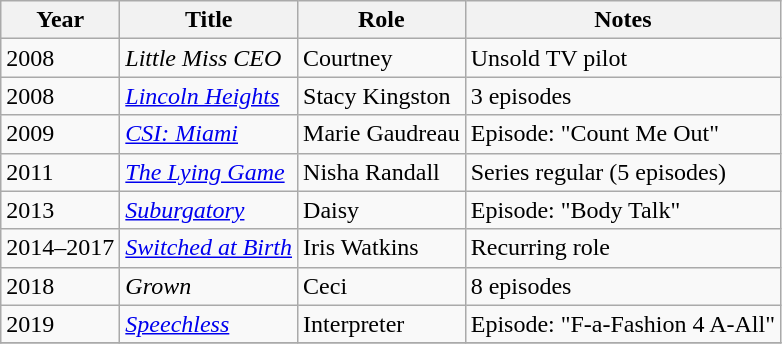<table class="wikitable sortable">
<tr>
<th>Year</th>
<th>Title</th>
<th>Role</th>
<th class="unsortable">Notes</th>
</tr>
<tr>
<td>2008</td>
<td><em>Little Miss CEO</em></td>
<td>Courtney</td>
<td>Unsold TV pilot</td>
</tr>
<tr>
<td>2008</td>
<td><em><a href='#'>Lincoln Heights</a></em></td>
<td>Stacy Kingston</td>
<td>3 episodes</td>
</tr>
<tr>
<td>2009</td>
<td><em><a href='#'>CSI: Miami</a></em></td>
<td>Marie Gaudreau</td>
<td>Episode: "Count Me Out"</td>
</tr>
<tr>
<td>2011</td>
<td><em><a href='#'>The Lying Game</a></em></td>
<td>Nisha Randall</td>
<td>Series regular (5 episodes)</td>
</tr>
<tr>
<td>2013</td>
<td><em><a href='#'>Suburgatory</a></em></td>
<td>Daisy</td>
<td>Episode: "Body Talk"</td>
</tr>
<tr>
<td>2014–2017</td>
<td><em><a href='#'>Switched at Birth</a></em></td>
<td>Iris Watkins</td>
<td>Recurring role</td>
</tr>
<tr>
<td>2018</td>
<td><em>Grown</em></td>
<td>Ceci</td>
<td>8 episodes</td>
</tr>
<tr>
<td>2019</td>
<td><em><a href='#'>Speechless</a></em></td>
<td>Interpreter</td>
<td>Episode: "F-a-Fashion 4 A-All"</td>
</tr>
<tr>
</tr>
</table>
